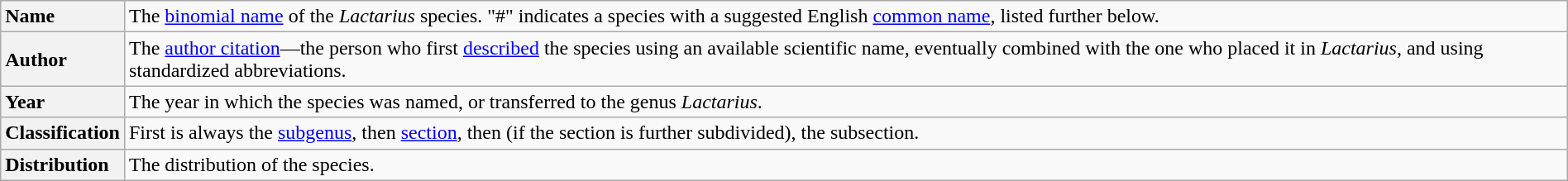<table class="wikitable" style="width: 100%;">
<tr>
<th style="text-align:left;" scope="row">Name</th>
<td>The <a href='#'>binomial name</a> of the <em>Lactarius</em> species. "#" indicates a species with a suggested English <a href='#'>common name</a>, listed further below.</td>
</tr>
<tr>
<th style="text-align:left;" scope="row">Author</th>
<td>The <a href='#'>author citation</a>—the person who first <a href='#'>described</a> the species using an available scientific name, eventually combined with the one who placed it in <em>Lactarius</em>, and using standardized abbreviations.</td>
</tr>
<tr>
<th style="text-align:left;" scope="row">Year</th>
<td>The year in which the species was named, or transferred to the genus <em>Lactarius</em>.</td>
</tr>
<tr>
<th style="text-align:left;" scope="row">Classification</th>
<td>First is always the <a href='#'>subgenus</a>, then <a href='#'>section</a>, then (if the section is further subdivided), the subsection.</td>
</tr>
<tr>
<th style="text-align:left;" scope="row">Distribution</th>
<td>The distribution of the species.</td>
</tr>
</table>
